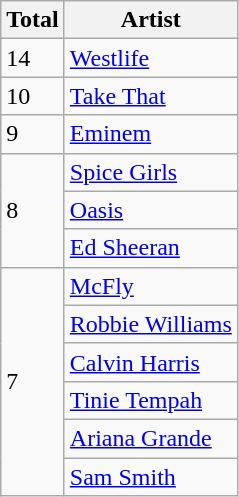<table class="wikitable">
<tr>
<th>Total</th>
<th>Artist</th>
</tr>
<tr>
<td>14</td>
<td><a href='#'>Westlife</a></td>
</tr>
<tr>
<td>10</td>
<td><a href='#'>Take That</a></td>
</tr>
<tr>
<td>9</td>
<td><a href='#'>Eminem</a></td>
</tr>
<tr>
<td rowspan=3>8</td>
<td><a href='#'>Spice Girls</a></td>
</tr>
<tr>
<td><a href='#'>Oasis</a></td>
</tr>
<tr>
<td><a href='#'>Ed Sheeran</a></td>
</tr>
<tr>
<td rowspan=7>7</td>
<td><a href='#'>McFly</a></td>
</tr>
<tr>
<td><a href='#'>Robbie Williams</a></td>
</tr>
<tr>
<td><a href='#'>Calvin Harris</a></td>
</tr>
<tr>
<td><a href='#'>Tinie Tempah</a></td>
</tr>
<tr>
<td><a href='#'>Ariana Grande</a></td>
</tr>
<tr>
<td><a href='#'>Sam Smith</a></td>
</tr>
</table>
